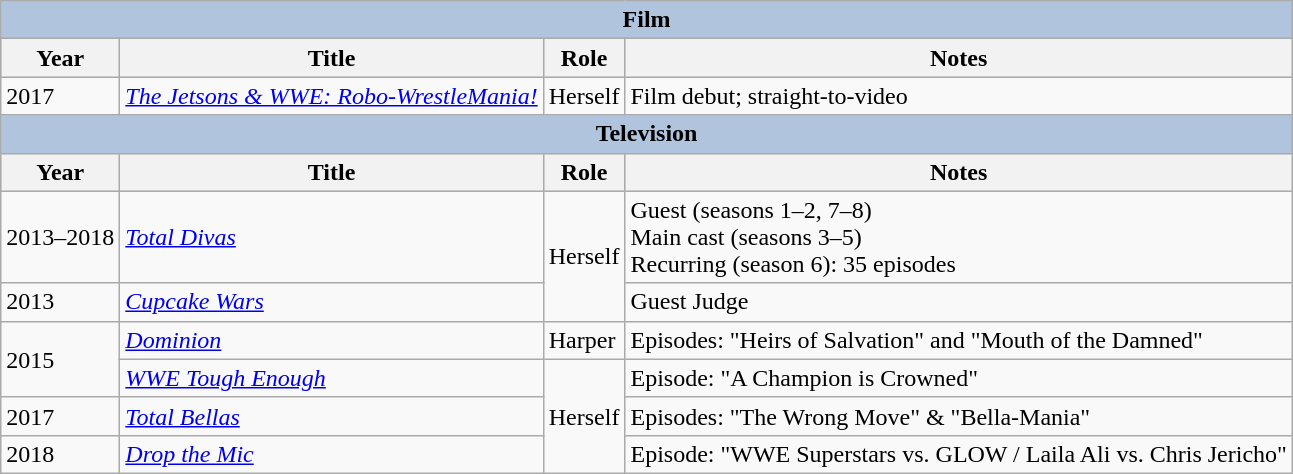<table class="wikitable">
<tr style="background:#ccc; text-align:center;">
<th colspan="4" style="background: LightSteelBlue;">Film</th>
</tr>
<tr style="background:#ccc; text-align:center;">
<th>Year</th>
<th>Title</th>
<th>Role</th>
<th>Notes</th>
</tr>
<tr>
<td>2017</td>
<td><em><a href='#'>The Jetsons & WWE: Robo-WrestleMania!</a></em></td>
<td>Herself</td>
<td>Film debut; straight-to-video</td>
</tr>
<tr style="background:#ccc; text-align:center;">
<th colspan="4" style="background: LightSteelBlue;">Television</th>
</tr>
<tr style="background:#ccc; text-align:center;">
<th>Year</th>
<th>Title</th>
<th>Role</th>
<th>Notes</th>
</tr>
<tr>
<td>2013–2018</td>
<td><em><a href='#'>Total Divas</a></em></td>
<td rowspan=2>Herself</td>
<td>Guest (seasons 1–2, 7–8)<br>Main cast (seasons 3–5)<br>Recurring (season 6): 35 episodes</td>
</tr>
<tr>
<td>2013</td>
<td><em><a href='#'>Cupcake Wars</a></em></td>
<td>Guest Judge</td>
</tr>
<tr>
<td rowspan=2>2015</td>
<td><em><a href='#'>Dominion</a></em></td>
<td>Harper</td>
<td>Episodes: "Heirs of Salvation" and "Mouth of the Damned"</td>
</tr>
<tr>
<td><em><a href='#'>WWE Tough Enough</a></em></td>
<td rowspan=3>Herself</td>
<td>Episode: "A Champion is Crowned"</td>
</tr>
<tr>
<td>2017</td>
<td><em><a href='#'>Total Bellas</a></em></td>
<td>Episodes: "The Wrong Move" & "Bella-Mania"</td>
</tr>
<tr>
<td>2018</td>
<td><em><a href='#'>Drop the Mic</a></em></td>
<td>Episode: "WWE Superstars vs. GLOW / Laila Ali vs. Chris Jericho"</td>
</tr>
</table>
